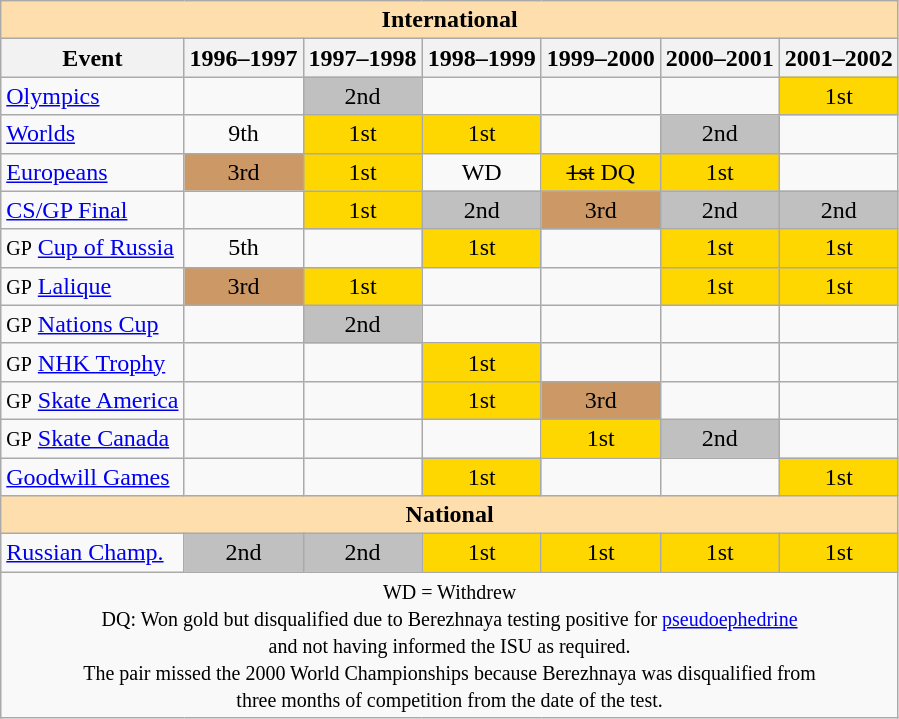<table class="wikitable" style="text-align:center">
<tr>
<th style="background-color: #ffdead;" colspan=7 align=center>International</th>
</tr>
<tr>
<th>Event</th>
<th>1996–1997</th>
<th>1997–1998</th>
<th>1998–1999</th>
<th>1999–2000</th>
<th>2000–2001</th>
<th>2001–2002</th>
</tr>
<tr>
<td align=left><a href='#'>Olympics</a></td>
<td></td>
<td bgcolor=silver>2nd</td>
<td></td>
<td></td>
<td></td>
<td bgcolor=gold>1st</td>
</tr>
<tr>
<td align=left><a href='#'>Worlds</a></td>
<td>9th</td>
<td bgcolor=gold>1st</td>
<td bgcolor=gold>1st</td>
<td></td>
<td bgcolor=silver>2nd</td>
<td></td>
</tr>
<tr>
<td align=left><a href='#'>Europeans</a></td>
<td bgcolor=cc9966>3rd</td>
<td bgcolor=gold>1st</td>
<td>WD</td>
<td bgcolor=gold><s>1st</s> DQ</td>
<td bgcolor=gold>1st</td>
<td></td>
</tr>
<tr>
<td align=left><a href='#'>CS/GP Final</a></td>
<td></td>
<td bgcolor=gold>1st</td>
<td bgcolor=silver>2nd</td>
<td bgcolor=cc9966>3rd</td>
<td bgcolor=silver>2nd</td>
<td bgcolor=silver>2nd</td>
</tr>
<tr>
<td align=left><small>GP</small> <a href='#'>Cup of Russia</a></td>
<td>5th</td>
<td></td>
<td bgcolor=gold>1st</td>
<td></td>
<td bgcolor=gold>1st</td>
<td bgcolor=gold>1st</td>
</tr>
<tr>
<td align=left><small>GP</small> <a href='#'>Lalique</a></td>
<td bgcolor=cc9966>3rd</td>
<td bgcolor=gold>1st</td>
<td></td>
<td></td>
<td bgcolor=gold>1st</td>
<td bgcolor=gold>1st</td>
</tr>
<tr>
<td align=left><small>GP</small> <a href='#'>Nations Cup</a></td>
<td></td>
<td bgcolor=silver>2nd</td>
<td></td>
<td></td>
<td></td>
<td></td>
</tr>
<tr>
<td align=left><small>GP</small> <a href='#'>NHK Trophy</a></td>
<td></td>
<td></td>
<td bgcolor=gold>1st</td>
<td></td>
<td></td>
<td></td>
</tr>
<tr>
<td align=left><small>GP</small> <a href='#'>Skate America</a></td>
<td></td>
<td></td>
<td bgcolor=gold>1st</td>
<td bgcolor=cc9966>3rd</td>
<td></td>
<td></td>
</tr>
<tr>
<td align=left><small>GP</small> <a href='#'>Skate Canada</a></td>
<td></td>
<td></td>
<td></td>
<td bgcolor=gold>1st</td>
<td bgcolor=silver>2nd</td>
<td></td>
</tr>
<tr>
<td align=left><a href='#'>Goodwill Games</a></td>
<td></td>
<td></td>
<td bgcolor=gold>1st</td>
<td></td>
<td></td>
<td bgcolor=gold>1st</td>
</tr>
<tr>
<th style="background-color: #ffdead;" colspan=7 align=center>National</th>
</tr>
<tr>
<td align=left><a href='#'>Russian Champ.</a></td>
<td bgcolor=silver>2nd</td>
<td bgcolor=silver>2nd</td>
<td bgcolor=gold>1st</td>
<td bgcolor=gold>1st</td>
<td bgcolor=gold>1st</td>
<td bgcolor=gold>1st</td>
</tr>
<tr>
<td colspan=7 align=center><small> WD = Withdrew <br> DQ: Won gold but disqualified due to Berezhnaya testing positive for <a href='#'>pseudoephedrine</a> <br> and not having informed the ISU as required. <br> The pair missed the 2000 World Championships because Berezhnaya was disqualified from <br> three months of competition from the date of the test. </small></td>
</tr>
</table>
